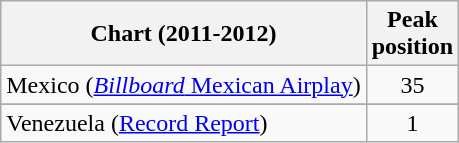<table class="wikitable sortable">
<tr>
<th>Chart (2011-2012)</th>
<th>Peak<br>position</th>
</tr>
<tr>
<td>Mexico (<a href='#'><em>Billboard</em> Mexican Airplay</a>)</td>
<td align="center">35</td>
</tr>
<tr>
</tr>
<tr>
</tr>
<tr>
</tr>
<tr>
<td>Venezuela (<a href='#'>Record Report</a>)</td>
<td align="center">1</td>
</tr>
</table>
